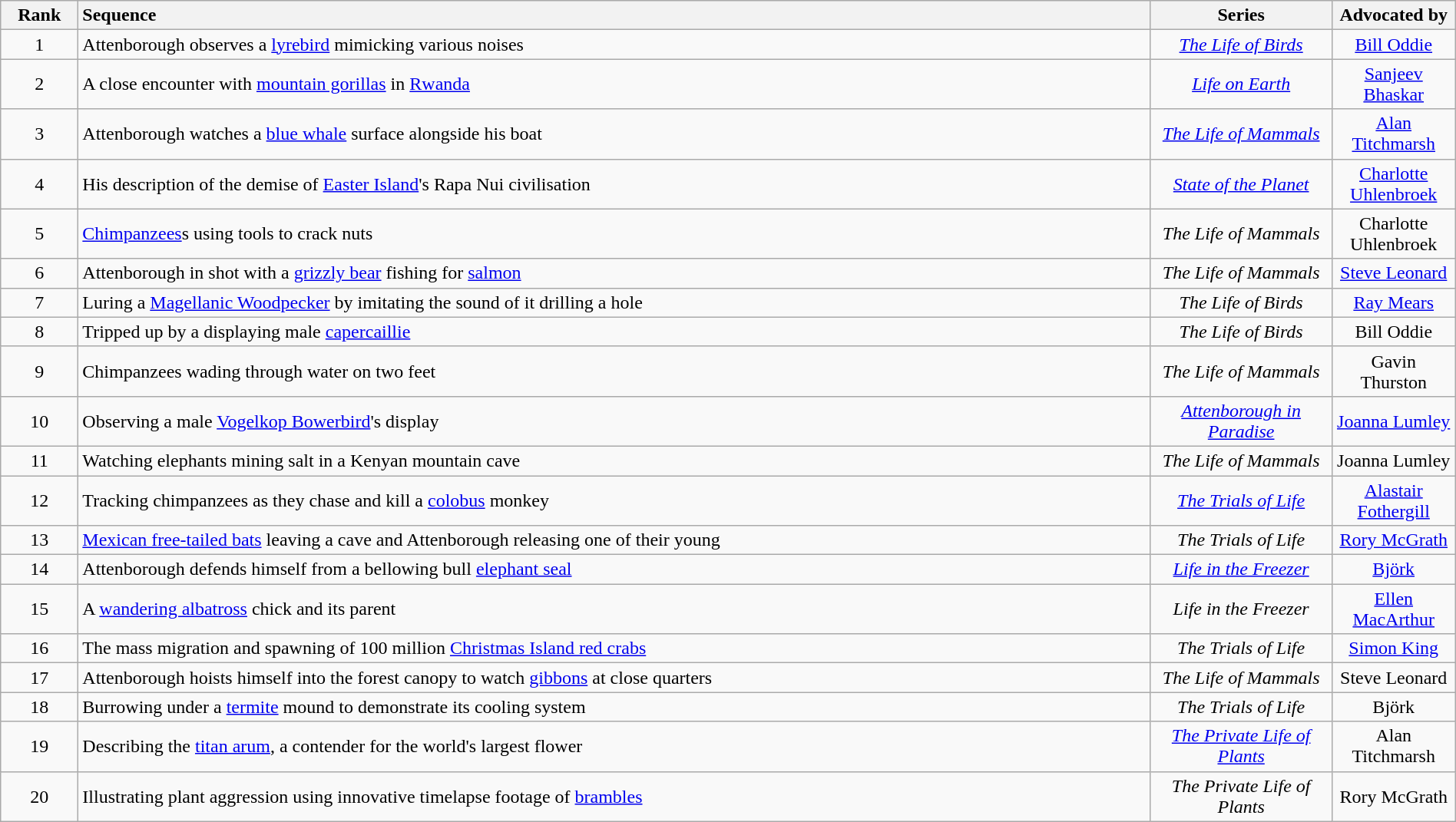<table class="wikitable" style="text-align:center" width="100%">
<tr>
<th width="60">Rank</th>
<th style="text-align:left">Sequence</th>
<th width="150">Series</th>
<th width="100">Advocated by</th>
</tr>
<tr>
<td>1</td>
<td style="text-align:left">Attenborough observes a <a href='#'>lyrebird</a> mimicking various noises</td>
<td><em><a href='#'>The Life of Birds</a></em></td>
<td><a href='#'>Bill Oddie</a></td>
</tr>
<tr>
<td>2</td>
<td style="text-align:left">A close encounter with <a href='#'>mountain gorillas</a> in <a href='#'>Rwanda</a></td>
<td><em><a href='#'>Life on Earth</a></em></td>
<td><a href='#'>Sanjeev Bhaskar</a></td>
</tr>
<tr>
<td>3</td>
<td style="text-align:left">Attenborough watches a <a href='#'>blue whale</a> surface alongside his boat</td>
<td><em><a href='#'>The Life of Mammals</a></em></td>
<td><a href='#'>Alan Titchmarsh</a></td>
</tr>
<tr>
<td>4</td>
<td style="text-align:left">His description of the demise of <a href='#'>Easter Island</a>'s Rapa Nui civilisation</td>
<td><em><a href='#'>State of the Planet</a></em></td>
<td><a href='#'>Charlotte Uhlenbroek</a></td>
</tr>
<tr>
<td>5</td>
<td style="text-align:left"><a href='#'>Chimpanzees</a>s using tools to crack nuts</td>
<td><em>The Life of Mammals</em></td>
<td>Charlotte Uhlenbroek</td>
</tr>
<tr>
<td>6</td>
<td style="text-align:left">Attenborough in shot with a <a href='#'>grizzly bear</a> fishing for <a href='#'>salmon</a></td>
<td><em>The Life of Mammals</em></td>
<td><a href='#'>Steve Leonard</a></td>
</tr>
<tr>
<td>7</td>
<td style="text-align:left">Luring a <a href='#'>Magellanic Woodpecker</a> by imitating the sound of it drilling a hole</td>
<td><em>The Life of Birds</em></td>
<td><a href='#'>Ray Mears</a></td>
</tr>
<tr>
<td>8</td>
<td style="text-align:left">Tripped up by a displaying male <a href='#'>capercaillie</a></td>
<td><em>The Life of Birds</em></td>
<td>Bill Oddie</td>
</tr>
<tr>
<td>9</td>
<td style="text-align:left">Chimpanzees wading through water on two feet</td>
<td><em>The Life of Mammals</em></td>
<td>Gavin Thurston</td>
</tr>
<tr>
<td>10</td>
<td style="text-align:left">Observing a male <a href='#'>Vogelkop Bowerbird</a>'s display</td>
<td><em><a href='#'>Attenborough in Paradise</a></em></td>
<td><a href='#'>Joanna Lumley</a></td>
</tr>
<tr>
<td>11</td>
<td style="text-align:left">Watching elephants mining salt in a Kenyan mountain cave</td>
<td><em>The Life of Mammals</em></td>
<td>Joanna Lumley</td>
</tr>
<tr>
<td>12</td>
<td style="text-align:left">Tracking chimpanzees as they chase and kill a <a href='#'>colobus</a> monkey</td>
<td><em><a href='#'>The Trials of Life</a></em></td>
<td><a href='#'>Alastair Fothergill</a></td>
</tr>
<tr>
<td>13</td>
<td style="text-align:left"><a href='#'>Mexican free-tailed bats</a> leaving a cave and Attenborough releasing one of their young</td>
<td><em>The Trials of Life</em></td>
<td><a href='#'>Rory McGrath</a></td>
</tr>
<tr>
<td>14</td>
<td style="text-align:left">Attenborough defends himself from a bellowing bull <a href='#'>elephant seal</a></td>
<td><em><a href='#'>Life in the Freezer</a></em></td>
<td><a href='#'>Björk</a></td>
</tr>
<tr>
<td>15</td>
<td style="text-align:left">A <a href='#'>wandering albatross</a> chick and its parent</td>
<td><em>Life in the Freezer</em></td>
<td><a href='#'>Ellen MacArthur</a></td>
</tr>
<tr>
<td>16</td>
<td style="text-align:left">The mass migration and spawning of 100 million <a href='#'>Christmas Island red crabs</a></td>
<td><em>The Trials of Life</em></td>
<td><a href='#'>Simon King</a></td>
</tr>
<tr>
<td>17</td>
<td style="text-align:left">Attenborough hoists himself into the forest canopy to watch <a href='#'>gibbons</a> at close quarters</td>
<td><em>The Life of Mammals</em></td>
<td>Steve Leonard</td>
</tr>
<tr>
<td>18</td>
<td style="text-align:left">Burrowing under a <a href='#'>termite</a> mound to demonstrate its cooling system</td>
<td><em>The Trials of Life</em></td>
<td>Björk</td>
</tr>
<tr>
<td>19</td>
<td style="text-align:left">Describing the <a href='#'>titan arum</a>, a contender for the world's largest flower</td>
<td><em><a href='#'>The Private Life of Plants</a></em></td>
<td>Alan Titchmarsh</td>
</tr>
<tr>
<td>20</td>
<td style="text-align:left">Illustrating plant aggression using innovative timelapse footage of <a href='#'>brambles</a></td>
<td><em>The Private Life of Plants</em></td>
<td>Rory McGrath</td>
</tr>
</table>
